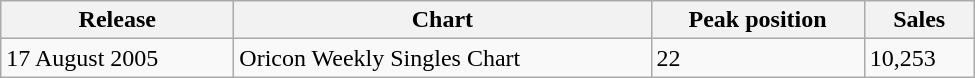<table class="wikitable" width="650px">
<tr>
<th>Release</th>
<th>Chart</th>
<th>Peak position</th>
<th>Sales</th>
</tr>
<tr>
<td>17 August 2005</td>
<td>Oricon Weekly Singles Chart</td>
<td>22</td>
<td>10,253</td>
</tr>
</table>
